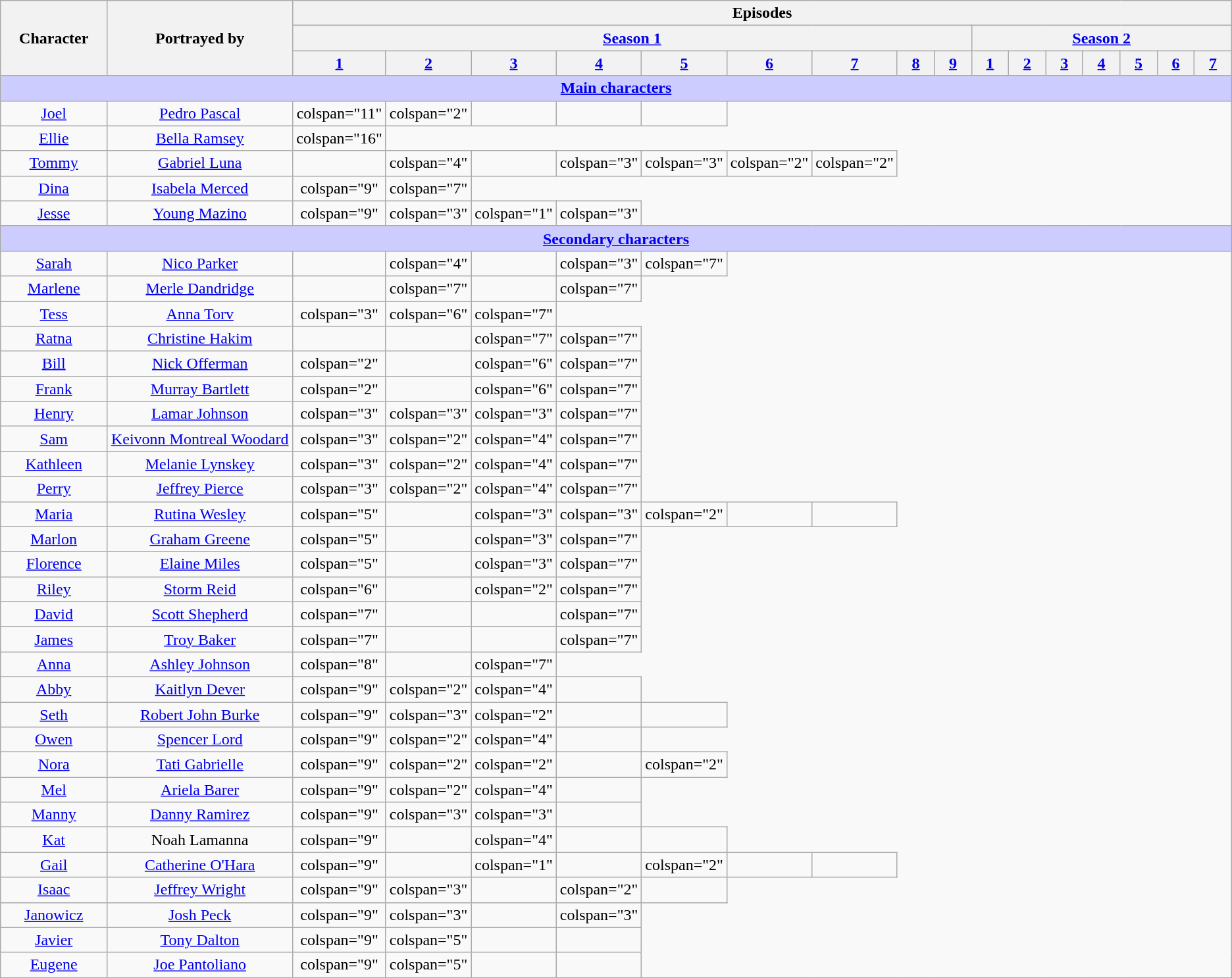<table class="wikitable plainrowheaders" style="text-align:center;">
<tr>
<th scope="col" rowspan="3" width="10%">Character</th>
<th scope="col" rowspan="3" width="20%">Portrayed by</th>
<th scope="col" colspan="16" width="70%">Episodes</th>
</tr>
<tr>
<th scope="col" colspan="9"><a href='#'>Season 1</a></th>
<th scope="col" colspan="7"><a href='#'>Season 2</a></th>
</tr>
<tr>
<th scope="col" width="4%;"><a href='#'>1</a></th>
<th scope="col" width="4%;"><a href='#'>2</a></th>
<th scope="col" width="4%;"><a href='#'>3</a></th>
<th scope="col" width="4%;"><a href='#'>4</a></th>
<th scope="col" width="4%;"><a href='#'>5</a></th>
<th scope="col" width="4%;"><a href='#'>6</a></th>
<th scope="col" width="4%;"><a href='#'>7</a></th>
<th scope="col" width="4%;"><a href='#'>8</a></th>
<th scope="col" width="4%;"><a href='#'>9</a></th>
<th scope="col" width="4%;"><a href='#'>1</a></th>
<th scope="col" width="4%;"><a href='#'>2</a></th>
<th scope="col" width="4%;"><a href='#'>3</a></th>
<th scope="col" width="4%;"><a href='#'>4</a></th>
<th scope="col" width="4%;"><a href='#'>5</a></th>
<th scope="col" width="4%;"><a href='#'>6</a></th>
<th scope="col" width="4%;"><a href='#'>7</a></th>
</tr>
<tr>
<th colspan="18" style="background:#ccf;"><a href='#'>Main characters</a></th>
</tr>
<tr>
<td scope="row"><a href='#'>Joel</a></td>
<td><a href='#'>Pedro Pascal</a></td>
<td>colspan="11" </td>
<td>colspan="2" </td>
<td></td>
<td></td>
<td></td>
</tr>
<tr>
<td scope="row"><a href='#'>Ellie</a></td>
<td><a href='#'>Bella Ramsey</a></td>
<td>colspan="16" </td>
</tr>
<tr>
<td scope="row"><a href='#'>Tommy</a></td>
<td><a href='#'>Gabriel Luna</a></td>
<td></td>
<td>colspan="4" </td>
<td></td>
<td>colspan="3" </td>
<td>colspan="3" </td>
<td>colspan="2" </td>
<td>colspan="2" </td>
</tr>
<tr>
<td scope="row"><a href='#'>Dina</a></td>
<td><a href='#'>Isabela Merced</a></td>
<td>colspan="9" </td>
<td>colspan="7" </td>
</tr>
<tr>
<td scope="row"><a href='#'>Jesse</a></td>
<td><a href='#'>Young Mazino</a></td>
<td>colspan="9" </td>
<td>colspan="3" </td>
<td>colspan="1" </td>
<td>colspan="3" </td>
</tr>
<tr>
<th colspan="18" style="background:#ccf;"><a href='#'>Secondary characters</a></th>
</tr>
<tr>
<td scope="row"><a href='#'>Sarah</a></td>
<td><a href='#'>Nico Parker</a></td>
<td></td>
<td>colspan="4" </td>
<td></td>
<td>colspan="3" </td>
<td>colspan="7" </td>
</tr>
<tr>
<td scope="row"><a href='#'>Marlene</a></td>
<td><a href='#'>Merle Dandridge</a></td>
<td></td>
<td>colspan="7" </td>
<td></td>
<td>colspan="7" </td>
</tr>
<tr>
<td scope="row"><a href='#'>Tess</a></td>
<td><a href='#'>Anna Torv</a></td>
<td>colspan="3" </td>
<td>colspan="6" </td>
<td>colspan="7" </td>
</tr>
<tr>
<td scope="row"><a href='#'>Ratna</a></td>
<td><a href='#'>Christine Hakim</a></td>
<td></td>
<td></td>
<td>colspan="7" </td>
<td>colspan="7" </td>
</tr>
<tr>
<td scope="row"><a href='#'>Bill</a></td>
<td><a href='#'>Nick Offerman</a></td>
<td>colspan="2" </td>
<td></td>
<td>colspan="6" </td>
<td>colspan="7" </td>
</tr>
<tr>
<td scope="row"><a href='#'>Frank</a></td>
<td><a href='#'>Murray Bartlett</a></td>
<td>colspan="2" </td>
<td></td>
<td>colspan="6" </td>
<td>colspan="7" </td>
</tr>
<tr>
<td scope="row"><a href='#'>Henry</a></td>
<td><a href='#'>Lamar Johnson</a></td>
<td>colspan="3" </td>
<td>colspan="3" </td>
<td>colspan="3" </td>
<td>colspan="7" </td>
</tr>
<tr>
<td scope="row"><a href='#'>Sam</a></td>
<td><a href='#'>Keivonn Montreal Woodard</a></td>
<td>colspan="3" </td>
<td>colspan="2" </td>
<td>colspan="4" </td>
<td>colspan="7" </td>
</tr>
<tr>
<td scope="row"><a href='#'>Kathleen</a></td>
<td><a href='#'>Melanie Lynskey</a></td>
<td>colspan="3" </td>
<td>colspan="2" </td>
<td>colspan="4" </td>
<td>colspan="7" </td>
</tr>
<tr>
<td scope="row"><a href='#'>Perry</a></td>
<td><a href='#'>Jeffrey Pierce</a></td>
<td>colspan="3" </td>
<td>colspan="2" </td>
<td>colspan="4" </td>
<td>colspan="7" </td>
</tr>
<tr>
<td scope="row"><a href='#'>Maria</a></td>
<td><a href='#'>Rutina Wesley</a></td>
<td>colspan="5" </td>
<td></td>
<td>colspan="3" </td>
<td>colspan="3" </td>
<td>colspan="2" </td>
<td></td>
<td></td>
</tr>
<tr>
<td scope="row"><a href='#'>Marlon</a></td>
<td><a href='#'>Graham Greene</a></td>
<td>colspan="5" </td>
<td></td>
<td>colspan="3" </td>
<td>colspan="7" </td>
</tr>
<tr>
<td scope="row"><a href='#'>Florence</a></td>
<td><a href='#'>Elaine Miles</a></td>
<td>colspan="5" </td>
<td></td>
<td>colspan="3" </td>
<td>colspan="7" </td>
</tr>
<tr>
<td scope="row"><a href='#'>Riley</a></td>
<td><a href='#'>Storm Reid</a></td>
<td>colspan="6" </td>
<td></td>
<td>colspan="2" </td>
<td>colspan="7" </td>
</tr>
<tr>
<td scope="row"><a href='#'>David</a></td>
<td><a href='#'>Scott Shepherd</a></td>
<td>colspan="7" </td>
<td></td>
<td></td>
<td>colspan="7" </td>
</tr>
<tr>
<td scope="row"><a href='#'>James</a></td>
<td><a href='#'>Troy Baker</a></td>
<td>colspan="7" </td>
<td></td>
<td></td>
<td>colspan="7" </td>
</tr>
<tr>
<td scope="row"><a href='#'>Anna</a></td>
<td><a href='#'>Ashley Johnson</a></td>
<td>colspan="8" </td>
<td></td>
<td>colspan="7" </td>
</tr>
<tr>
<td><a href='#'>Abby</a></td>
<td><a href='#'>Kaitlyn Dever</a></td>
<td>colspan="9" </td>
<td>colspan="2" </td>
<td>colspan="4" </td>
<td></td>
</tr>
<tr>
<td scope="row"><a href='#'>Seth</a></td>
<td><a href='#'>Robert John Burke</a></td>
<td>colspan="9" </td>
<td>colspan="3" </td>
<td>colspan="2" </td>
<td></td>
<td></td>
</tr>
<tr>
<td scope="row"><a href='#'>Owen</a></td>
<td><a href='#'>Spencer Lord</a></td>
<td>colspan="9" </td>
<td>colspan="2" </td>
<td>colspan="4" </td>
<td></td>
</tr>
<tr>
<td scope="row"><a href='#'>Nora</a></td>
<td><a href='#'>Tati Gabrielle</a></td>
<td>colspan="9" </td>
<td>colspan="2" </td>
<td>colspan="2" </td>
<td></td>
<td>colspan="2" </td>
</tr>
<tr>
<td scope="row"><a href='#'>Mel</a></td>
<td><a href='#'>Ariela Barer</a></td>
<td>colspan="9" </td>
<td>colspan="2" </td>
<td>colspan="4" </td>
<td></td>
</tr>
<tr>
<td scope="row"><a href='#'>Manny</a></td>
<td><a href='#'>Danny Ramirez</a></td>
<td>colspan="9" </td>
<td>colspan="3" </td>
<td>colspan="3" </td>
<td></td>
</tr>
<tr>
<td scope="row"><a href='#'>Kat</a></td>
<td>Noah Lamanna</td>
<td>colspan="9" </td>
<td></td>
<td>colspan="4" </td>
<td></td>
<td></td>
</tr>
<tr>
<td scope="row"><a href='#'>Gail</a></td>
<td><a href='#'>Catherine O'Hara</a></td>
<td>colspan="9" </td>
<td></td>
<td>colspan="1" </td>
<td></td>
<td>colspan="2" </td>
<td></td>
<td></td>
</tr>
<tr>
<td scope="row"><a href='#'>Isaac</a></td>
<td><a href='#'>Jeffrey Wright</a></td>
<td>colspan="9" </td>
<td>colspan="3" </td>
<td></td>
<td>colspan="2" </td>
<td></td>
</tr>
<tr>
<td scope="row"><a href='#'>Janowicz</a></td>
<td><a href='#'>Josh Peck</a></td>
<td>colspan="9" </td>
<td>colspan="3" </td>
<td></td>
<td>colspan="3" </td>
</tr>
<tr>
<td scope="row"><a href='#'>Javier</a></td>
<td><a href='#'>Tony Dalton</a></td>
<td>colspan="9" </td>
<td>colspan="5" </td>
<td></td>
<td></td>
</tr>
<tr>
<td scope="row"><a href='#'>Eugene</a></td>
<td><a href='#'>Joe Pantoliano</a></td>
<td>colspan="9" </td>
<td>colspan="5" </td>
<td></td>
<td><br></td>
</tr>
</table>
